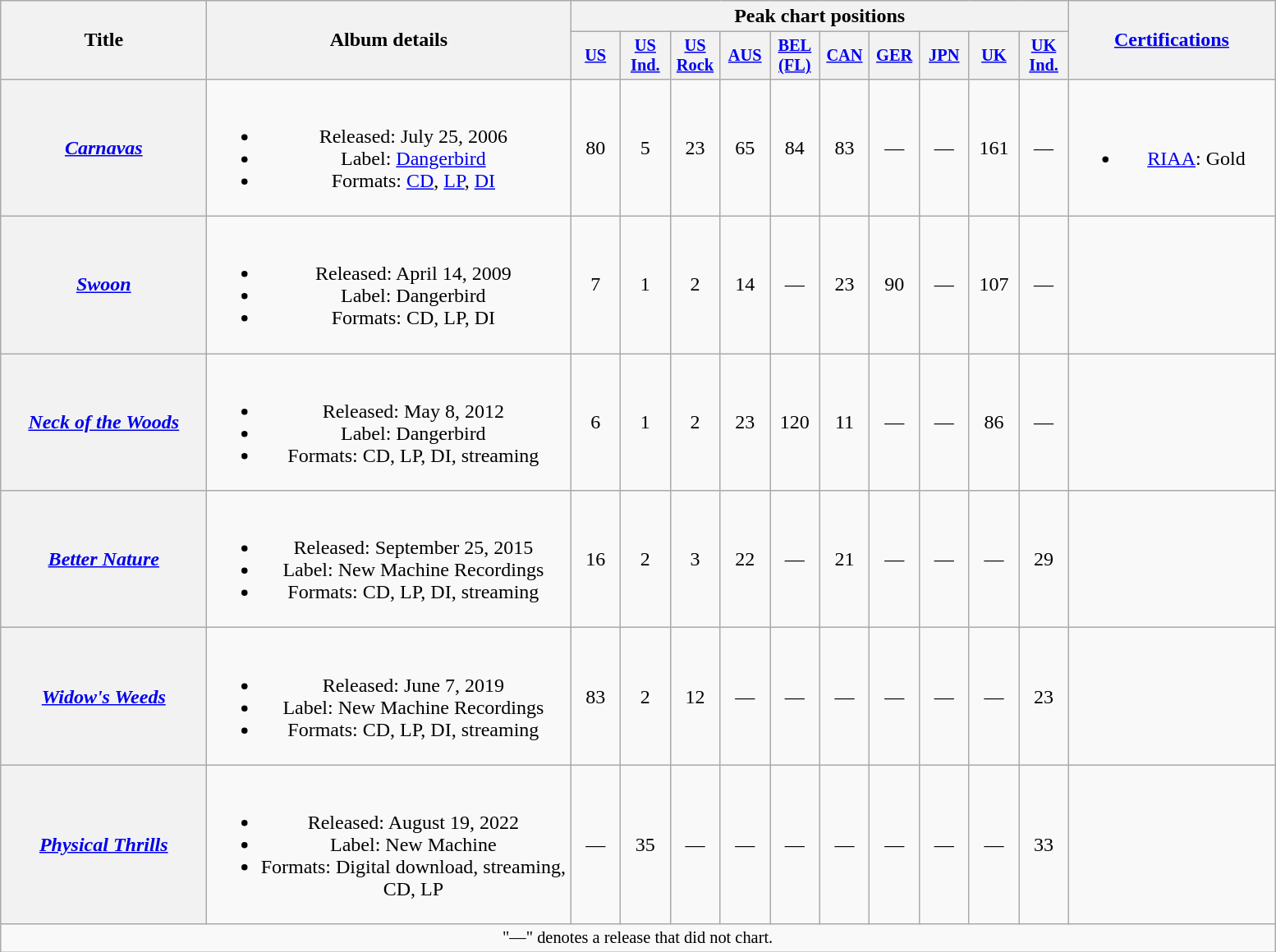<table class="wikitable plainrowheaders" style="text-align:center;">
<tr>
<th scope="col" rowspan="2" style="width:10em;">Title</th>
<th scope="col" rowspan="2" style="width:18em;">Album details</th>
<th scope="col" colspan="10">Peak chart positions</th>
<th scope="col" rowspan="2" style="width:10em;"><a href='#'>Certifications</a></th>
</tr>
<tr>
<th scope="col" style="width:2.5em;font-size:85%;"><a href='#'>US</a><br></th>
<th scope="col" style="width:2.5em;font-size:85%;"><a href='#'>US<br>Ind.</a><br></th>
<th scope="col" style="width:2.5em;font-size:85%;"><a href='#'>US<br>Rock</a><br></th>
<th scope="col" style="width:2.5em;font-size:85%;"><a href='#'>AUS</a><br></th>
<th scope="col" style="width:2.5em;font-size:85%;"><a href='#'>BEL (FL)</a><br></th>
<th scope="col" style="width:2.5em;font-size:85%;"><a href='#'>CAN</a><br></th>
<th scope="col" style="width:2.5em;font-size:85%;"><a href='#'>GER</a><br></th>
<th scope="col" style="width:2.5em;font-size:85%;"><a href='#'>JPN</a><br></th>
<th scope="col" style="width:2.5em;font-size:85%;"><a href='#'>UK</a><br></th>
<th scope="col" style="width:2.5em;font-size:85%;"><a href='#'>UK<br>Ind.</a><br></th>
</tr>
<tr>
<th scope="row"><em><a href='#'>Carnavas</a></em></th>
<td><br><ul><li>Released: July 25, 2006</li><li>Label: <a href='#'>Dangerbird</a></li><li>Formats: <a href='#'>CD</a>, <a href='#'>LP</a>, <a href='#'>DI</a></li></ul></td>
<td style="text-align:center;">80</td>
<td style="text-align:center;">5</td>
<td style="text-align:center;">23</td>
<td style="text-align:center;">65</td>
<td style="text-align:center;">84</td>
<td style="text-align:center;">83</td>
<td style="text-align:center;">—</td>
<td style="text-align:center;">—</td>
<td style="text-align:center;">161</td>
<td style="text-align:center;">—</td>
<td><br><ul><li><a href='#'>RIAA</a>: Gold</li></ul></td>
</tr>
<tr>
<th scope="row"><em><a href='#'>Swoon</a></em></th>
<td><br><ul><li>Released: April 14, 2009</li><li>Label: Dangerbird</li><li>Formats: CD, LP, DI</li></ul></td>
<td style="text-align:center;">7</td>
<td style="text-align:center;">1</td>
<td style="text-align:center;">2</td>
<td style="text-align:center;">14</td>
<td style="text-align:center;">—</td>
<td style="text-align:center;">23</td>
<td style="text-align:center;">90</td>
<td style="text-align:center;">—</td>
<td style="text-align:center;">107</td>
<td style="text-align:center;">—</td>
<td></td>
</tr>
<tr>
<th scope="row"><em><a href='#'>Neck of the Woods</a></em></th>
<td><br><ul><li>Released: May 8, 2012</li><li>Label: Dangerbird</li><li>Formats: CD, LP, DI, streaming</li></ul></td>
<td style="text-align:center;">6</td>
<td style="text-align:center;">1</td>
<td style="text-align:center;">2</td>
<td style="text-align:center;">23</td>
<td style="text-align:center;">120</td>
<td style="text-align:center;">11</td>
<td style="text-align:center;">—</td>
<td style="text-align:center;">—</td>
<td style="text-align:center;">86</td>
<td style="text-align:center;">—</td>
<td></td>
</tr>
<tr>
<th scope="row"><em><a href='#'>Better Nature</a></em></th>
<td><br><ul><li>Released: September 25, 2015</li><li>Label: New Machine Recordings</li><li>Formats: CD, LP, DI, streaming</li></ul></td>
<td style="text-align:center;">16</td>
<td style="text-align:center;">2</td>
<td style="text-align:center;">3</td>
<td style="text-align:center;">22</td>
<td style="text-align:center;">—</td>
<td style="text-align:center;">21</td>
<td style="text-align:center;">—</td>
<td style="text-align:center;">—</td>
<td style="text-align:center;">—</td>
<td style="text-align:center;">29</td>
<td></td>
</tr>
<tr>
<th scope="row"><em><a href='#'>Widow's Weeds</a></em></th>
<td><br><ul><li>Released: June 7, 2019</li><li>Label: New Machine Recordings</li><li>Formats: CD, LP, DI, streaming</li></ul></td>
<td style="text-align:center;">83</td>
<td style="text-align:center;">2</td>
<td style="text-align:center;">12</td>
<td style="text-align:center;">—</td>
<td style="text-align:center;">—</td>
<td style="text-align:center;">—</td>
<td style="text-align:center;">—</td>
<td style="text-align:center;">—</td>
<td style="text-align:center;">—</td>
<td style="text-align:center;">23</td>
<td></td>
</tr>
<tr>
<th scope="row"><em><a href='#'>Physical Thrills</a></em></th>
<td><br><ul><li>Released: August 19, 2022</li><li>Label: New Machine</li><li>Formats: Digital download, streaming, CD, LP</li></ul></td>
<td>—</td>
<td>35</td>
<td>—</td>
<td>—</td>
<td>—</td>
<td>—</td>
<td>—</td>
<td>—</td>
<td>—</td>
<td>33</td>
<td></td>
</tr>
<tr>
<td colspan="14" style="text-align:center; font-size:85%;">"—" denotes a release that did not chart.</td>
</tr>
</table>
